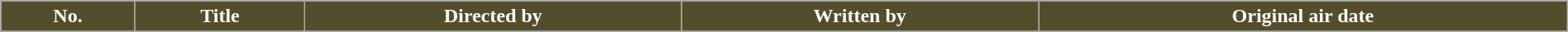<table class="wikitable plainrowheaders"  style="width:100%; margin-right:0;">
<tr>
<th style="background:#544d2c; color:#fff;">No.</th>
<th style="background:#544d2c; color:#fff;">Title</th>
<th style="background:#544d2c; color:#fff;">Directed by</th>
<th style="background:#544d2c; color:#fff;">Written by</th>
<th style="background:#544d2c; color:#fff;">Original air date</th>
</tr>
<tr>
</tr>
</table>
